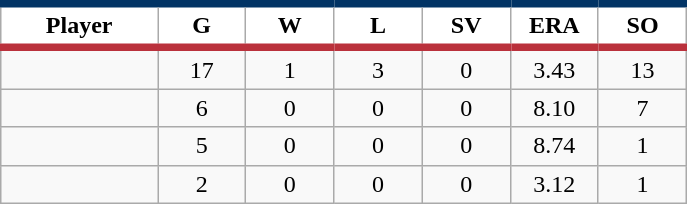<table class="wikitable sortable">
<tr>
<th style="background:#FFFFFF; border-top:#023465 5px solid; border-bottom:#ba313c 5px solid;" width="16%">Player</th>
<th style="background:#FFFFFF; border-top:#023465 5px solid; border-bottom:#ba313c 5px solid;" width="9%">G</th>
<th style="background:#FFFFFF; border-top:#023465 5px solid; border-bottom:#ba313c 5px solid;" width="9%">W</th>
<th style="background:#FFFFFF; border-top:#023465 5px solid; border-bottom:#ba313c 5px solid;" width="9%">L</th>
<th style="background:#FFFFFF; border-top:#023465 5px solid; border-bottom:#ba313c 5px solid;" width="9%">SV</th>
<th style="background:#FFFFFF; border-top:#023465 5px solid; border-bottom:#ba313c 5px solid;" width="9%">ERA</th>
<th style="background:#FFFFFF; border-top:#023465 5px solid; border-bottom:#ba313c 5px solid;" width="9%">SO</th>
</tr>
<tr align="center">
<td></td>
<td>17</td>
<td>1</td>
<td>3</td>
<td>0</td>
<td>3.43</td>
<td>13</td>
</tr>
<tr align="center">
<td></td>
<td>6</td>
<td>0</td>
<td>0</td>
<td>0</td>
<td>8.10</td>
<td>7</td>
</tr>
<tr align="center">
<td></td>
<td>5</td>
<td>0</td>
<td>0</td>
<td>0</td>
<td>8.74</td>
<td>1</td>
</tr>
<tr align="center">
<td></td>
<td>2</td>
<td>0</td>
<td>0</td>
<td>0</td>
<td>3.12</td>
<td>1</td>
</tr>
</table>
